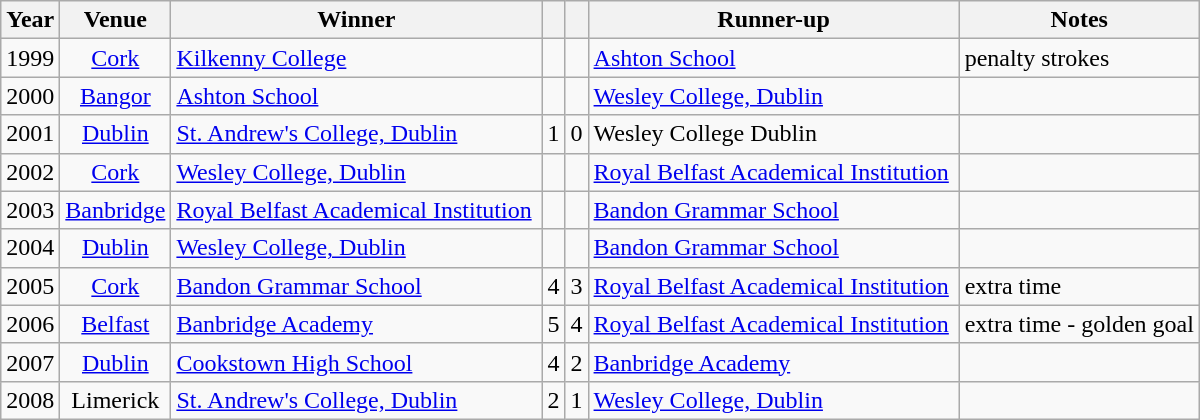<table class="wikitable">
<tr>
<th>Year</th>
<th width="65">Venue</th>
<th width="240">Winner</th>
<th></th>
<th></th>
<th width="240">Runner-up</th>
<th>Notes</th>
</tr>
<tr>
<td align="center">1999</td>
<td align="center"><a href='#'>Cork</a></td>
<td><a href='#'>Kilkenny College</a></td>
<td align="center"></td>
<td align="center"></td>
<td><a href='#'>Ashton School</a></td>
<td>penalty strokes</td>
</tr>
<tr>
<td align="center">2000</td>
<td align="center"><a href='#'>Bangor</a></td>
<td><a href='#'>Ashton School</a></td>
<td align="center"></td>
<td align="center"></td>
<td><a href='#'>Wesley College, Dublin</a></td>
<td></td>
</tr>
<tr>
<td align="center">2001</td>
<td align="center"><a href='#'>Dublin</a></td>
<td><a href='#'>St. Andrew's College, Dublin</a></td>
<td align="center">1</td>
<td align="center">0</td>
<td>Wesley College Dublin</td>
<td></td>
</tr>
<tr>
<td align="center">2002</td>
<td align="center"><a href='#'>Cork</a></td>
<td><a href='#'>Wesley College, Dublin</a></td>
<td align="center"></td>
<td align="center"></td>
<td><a href='#'>Royal Belfast Academical Institution</a></td>
<td></td>
</tr>
<tr>
<td align="center">2003</td>
<td align="center"><a href='#'>Banbridge</a></td>
<td><a href='#'>Royal Belfast Academical Institution</a></td>
<td align="center"></td>
<td align="center"></td>
<td><a href='#'>Bandon Grammar School</a></td>
<td></td>
</tr>
<tr>
<td align="center">2004</td>
<td align="center"><a href='#'>Dublin</a></td>
<td><a href='#'>Wesley College, Dublin</a></td>
<td align="center"></td>
<td align="center"></td>
<td><a href='#'>Bandon Grammar School</a></td>
<td></td>
</tr>
<tr>
<td align="center">2005</td>
<td align="center"><a href='#'>Cork</a></td>
<td><a href='#'>Bandon Grammar School</a></td>
<td align="center">4</td>
<td align="center">3</td>
<td><a href='#'>Royal Belfast Academical Institution</a></td>
<td>extra time</td>
</tr>
<tr>
<td align="center">2006</td>
<td align="center"><a href='#'>Belfast</a></td>
<td><a href='#'>Banbridge Academy</a></td>
<td align="center">5</td>
<td align="center">4</td>
<td><a href='#'>Royal Belfast Academical Institution</a></td>
<td>extra time - golden goal</td>
</tr>
<tr>
<td align="center">2007</td>
<td align="center"><a href='#'>Dublin</a></td>
<td><a href='#'>Cookstown High School</a></td>
<td align="center">4</td>
<td align="center">2</td>
<td><a href='#'>Banbridge Academy</a></td>
<td></td>
</tr>
<tr>
<td align="center">2008</td>
<td align="center">Limerick</td>
<td><a href='#'>St. Andrew's College, Dublin</a></td>
<td align="center">2</td>
<td align="center">1</td>
<td><a href='#'>Wesley College, Dublin</a></td>
<td></td>
</tr>
</table>
